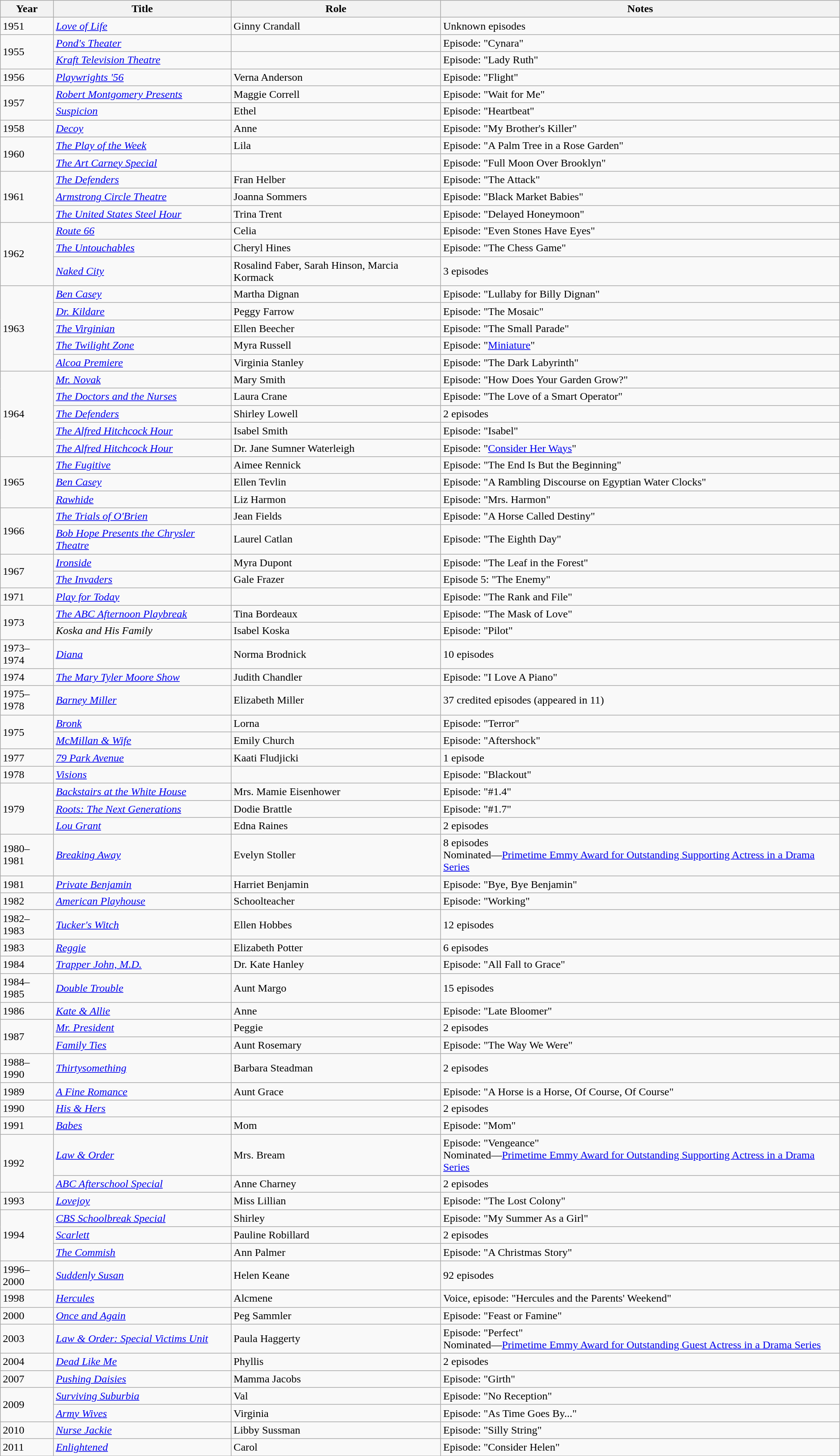<table class="wikitable sortable">
<tr>
<th>Year</th>
<th>Title</th>
<th>Role</th>
<th>Notes</th>
</tr>
<tr>
<td>1951</td>
<td><em><a href='#'>Love of Life</a></em></td>
<td>Ginny Crandall</td>
<td>Unknown episodes</td>
</tr>
<tr>
<td rowspan="2">1955</td>
<td><em><a href='#'>Pond's Theater</a></em></td>
<td></td>
<td>Episode: "Cynara"</td>
</tr>
<tr>
<td><em><a href='#'>Kraft Television Theatre</a></em></td>
<td></td>
<td>Episode: "Lady Ruth"</td>
</tr>
<tr>
<td>1956</td>
<td><em><a href='#'>Playwrights '56</a></em></td>
<td>Verna Anderson</td>
<td>Episode: "Flight"</td>
</tr>
<tr>
<td rowspan="2">1957</td>
<td><em><a href='#'>Robert Montgomery Presents</a></em></td>
<td>Maggie Correll</td>
<td>Episode: "Wait for Me"</td>
</tr>
<tr>
<td><em><a href='#'>Suspicion</a></em></td>
<td>Ethel</td>
<td>Episode: "Heartbeat"</td>
</tr>
<tr>
<td>1958</td>
<td><em><a href='#'>Decoy</a></em></td>
<td>Anne</td>
<td>Episode: "My Brother's Killer"</td>
</tr>
<tr>
<td rowspan="2">1960</td>
<td><em><a href='#'>The Play of the Week</a></em></td>
<td>Lila</td>
<td>Episode: "A Palm Tree in a Rose Garden"</td>
</tr>
<tr>
<td><em><a href='#'>The Art Carney Special</a></em></td>
<td></td>
<td>Episode: "Full Moon Over Brooklyn"</td>
</tr>
<tr>
<td rowspan="3">1961</td>
<td><em><a href='#'>The Defenders</a></em></td>
<td>Fran Helber</td>
<td>Episode: "The Attack"</td>
</tr>
<tr>
<td><em><a href='#'>Armstrong Circle Theatre</a></em></td>
<td>Joanna Sommers</td>
<td>Episode: "Black Market Babies"</td>
</tr>
<tr>
<td><em><a href='#'>The United States Steel Hour</a></em></td>
<td>Trina Trent</td>
<td>Episode: "Delayed Honeymoon"</td>
</tr>
<tr>
<td rowspan="3">1962</td>
<td><em><a href='#'>Route 66</a></em></td>
<td>Celia</td>
<td>Episode: "Even Stones Have Eyes"</td>
</tr>
<tr>
<td><em><a href='#'>The Untouchables</a></em></td>
<td>Cheryl Hines</td>
<td>Episode: "The Chess Game"</td>
</tr>
<tr>
<td><em><a href='#'>Naked City</a></em></td>
<td>Rosalind Faber, Sarah Hinson, Marcia Kormack</td>
<td>3 episodes</td>
</tr>
<tr>
<td rowspan="5">1963</td>
<td><em><a href='#'>Ben Casey</a></em></td>
<td>Martha Dignan</td>
<td>Episode: "Lullaby for Billy Dignan"</td>
</tr>
<tr>
<td><em><a href='#'>Dr. Kildare</a></em></td>
<td>Peggy Farrow</td>
<td>Episode: "The Mosaic"</td>
</tr>
<tr>
<td><em><a href='#'>The Virginian</a></em></td>
<td>Ellen Beecher</td>
<td>Episode: "The Small Parade"</td>
</tr>
<tr>
<td><em><a href='#'>The Twilight Zone</a></em></td>
<td>Myra Russell</td>
<td>Episode: "<a href='#'>Miniature</a>"</td>
</tr>
<tr>
<td><em><a href='#'>Alcoa Premiere</a></em></td>
<td>Virginia Stanley</td>
<td>Episode: "The Dark Labyrinth"</td>
</tr>
<tr>
<td rowspan="5">1964</td>
<td><em><a href='#'>Mr. Novak</a></em></td>
<td>Mary Smith</td>
<td>Episode: "How Does Your Garden Grow?"</td>
</tr>
<tr>
<td><em><a href='#'>The Doctors and the Nurses</a></em></td>
<td>Laura Crane</td>
<td>Episode: "The Love of a Smart Operator"</td>
</tr>
<tr>
<td><em><a href='#'>The Defenders</a></em></td>
<td>Shirley Lowell</td>
<td>2 episodes</td>
</tr>
<tr>
<td><em><a href='#'>The Alfred Hitchcock Hour</a></em></td>
<td>Isabel Smith</td>
<td>Episode: "Isabel"</td>
</tr>
<tr>
<td><em><a href='#'>The Alfred Hitchcock Hour</a></em></td>
<td>Dr. Jane Sumner Waterleigh</td>
<td>Episode: "<a href='#'>Consider Her Ways</a>"</td>
</tr>
<tr>
<td rowspan="3">1965</td>
<td><em><a href='#'>The Fugitive</a></em></td>
<td>Aimee Rennick</td>
<td>Episode: "The End Is But the Beginning"</td>
</tr>
<tr>
<td><em><a href='#'>Ben Casey</a></em></td>
<td>Ellen Tevlin</td>
<td>Episode: "A Rambling Discourse on Egyptian Water Clocks"</td>
</tr>
<tr>
<td><em><a href='#'>Rawhide</a></em></td>
<td>Liz Harmon</td>
<td>Episode: "Mrs. Harmon"</td>
</tr>
<tr>
<td rowspan="2">1966</td>
<td><em><a href='#'>The Trials of O'Brien</a></em></td>
<td>Jean Fields</td>
<td>Episode: "A Horse Called Destiny"</td>
</tr>
<tr>
<td><em><a href='#'>Bob Hope Presents the Chrysler Theatre</a></em></td>
<td>Laurel Catlan</td>
<td>Episode: "The Eighth Day"</td>
</tr>
<tr>
<td rowspan="2">1967</td>
<td><em><a href='#'>Ironside</a></em></td>
<td>Myra Dupont</td>
<td>Episode: "The Leaf in the Forest"</td>
</tr>
<tr>
<td><em><a href='#'>The Invaders</a></em></td>
<td>Gale Frazer</td>
<td>Episode 5: "The Enemy"</td>
</tr>
<tr>
<td>1971</td>
<td><em><a href='#'>Play for Today</a></em></td>
<td></td>
<td>Episode: "The Rank and File"</td>
</tr>
<tr>
<td rowspan="2">1973</td>
<td><em><a href='#'>The ABC Afternoon Playbreak</a></em></td>
<td>Tina Bordeaux</td>
<td>Episode: "The Mask of Love"</td>
</tr>
<tr>
<td><em>Koska and His Family</em></td>
<td>Isabel Koska</td>
<td>Episode: "Pilot"</td>
</tr>
<tr>
<td>1973–1974</td>
<td><em><a href='#'>Diana</a></em></td>
<td>Norma Brodnick</td>
<td>10 episodes</td>
</tr>
<tr>
<td>1974</td>
<td><em><a href='#'>The Mary Tyler Moore Show</a></em></td>
<td>Judith Chandler</td>
<td>Episode: "I Love A Piano"</td>
</tr>
<tr>
<td>1975–1978</td>
<td><em><a href='#'>Barney Miller</a></em></td>
<td>Elizabeth Miller</td>
<td>37 credited episodes (appeared in 11)</td>
</tr>
<tr>
<td rowspan="2">1975</td>
<td><em><a href='#'>Bronk</a></em></td>
<td>Lorna</td>
<td>Episode: "Terror"</td>
</tr>
<tr>
<td><em><a href='#'>McMillan & Wife</a></em></td>
<td>Emily Church</td>
<td>Episode: "Aftershock"</td>
</tr>
<tr>
<td>1977</td>
<td><em><a href='#'>79 Park Avenue</a></em></td>
<td>Kaati Fludjicki</td>
<td>1 episode</td>
</tr>
<tr>
<td>1978</td>
<td><em><a href='#'>Visions</a></em></td>
<td></td>
<td>Episode: "Blackout"</td>
</tr>
<tr>
<td rowspan="3">1979</td>
<td><em><a href='#'>Backstairs at the White House</a></em></td>
<td>Mrs. Mamie Eisenhower</td>
<td>Episode: "#1.4"</td>
</tr>
<tr>
<td><em><a href='#'>Roots: The Next Generations</a></em></td>
<td>Dodie Brattle</td>
<td>Episode: "#1.7"</td>
</tr>
<tr>
<td><em><a href='#'>Lou Grant</a></em></td>
<td>Edna Raines</td>
<td>2 episodes</td>
</tr>
<tr>
<td>1980–1981</td>
<td><em><a href='#'>Breaking Away</a></em></td>
<td>Evelyn Stoller</td>
<td>8 episodes<br>Nominated—<a href='#'>Primetime Emmy Award for Outstanding Supporting Actress in a Drama Series</a></td>
</tr>
<tr>
<td>1981</td>
<td><em><a href='#'>Private Benjamin</a></em></td>
<td>Harriet Benjamin</td>
<td>Episode: "Bye, Bye Benjamin"</td>
</tr>
<tr>
<td>1982</td>
<td><em><a href='#'>American Playhouse</a></em></td>
<td>Schoolteacher</td>
<td>Episode: "Working"</td>
</tr>
<tr>
<td>1982–1983</td>
<td><em><a href='#'>Tucker's Witch</a></em></td>
<td>Ellen Hobbes</td>
<td>12 episodes</td>
</tr>
<tr>
<td>1983</td>
<td><em><a href='#'>Reggie</a></em></td>
<td>Elizabeth Potter</td>
<td>6 episodes</td>
</tr>
<tr>
<td>1984</td>
<td><em><a href='#'>Trapper John, M.D.</a></em></td>
<td>Dr. Kate Hanley</td>
<td>Episode: "All Fall to Grace"</td>
</tr>
<tr>
<td>1984–1985</td>
<td><em><a href='#'>Double Trouble</a></em></td>
<td>Aunt Margo</td>
<td>15 episodes</td>
</tr>
<tr>
<td>1986</td>
<td><em><a href='#'>Kate & Allie</a></em></td>
<td>Anne</td>
<td>Episode: "Late Bloomer"</td>
</tr>
<tr>
<td rowspan="2">1987</td>
<td><em><a href='#'>Mr. President</a></em></td>
<td>Peggie</td>
<td>2 episodes</td>
</tr>
<tr>
<td><em><a href='#'>Family Ties</a></em></td>
<td>Aunt Rosemary</td>
<td>Episode: "The Way We Were"</td>
</tr>
<tr>
<td>1988–1990</td>
<td><em><a href='#'>Thirtysomething</a></em></td>
<td>Barbara Steadman</td>
<td>2 episodes</td>
</tr>
<tr>
<td>1989</td>
<td><em><a href='#'>A Fine Romance</a></em></td>
<td>Aunt Grace</td>
<td>Episode: "A Horse is a Horse, Of Course, Of Course"</td>
</tr>
<tr>
<td>1990</td>
<td><em><a href='#'>His & Hers</a></em></td>
<td></td>
<td>2 episodes</td>
</tr>
<tr>
<td>1991</td>
<td><em><a href='#'>Babes</a></em></td>
<td>Mom</td>
<td>Episode: "Mom"</td>
</tr>
<tr>
<td rowspan="2">1992</td>
<td><em><a href='#'>Law & Order</a></em></td>
<td>Mrs. Bream</td>
<td>Episode: "Vengeance"<br>Nominated—<a href='#'>Primetime Emmy Award for Outstanding Supporting Actress in a Drama Series</a></td>
</tr>
<tr>
<td><em><a href='#'>ABC Afterschool Special</a></em></td>
<td>Anne Charney</td>
<td>2 episodes</td>
</tr>
<tr>
<td>1993</td>
<td><em><a href='#'>Lovejoy</a></em></td>
<td>Miss Lillian</td>
<td>Episode: "The Lost Colony"</td>
</tr>
<tr>
<td rowspan="3">1994</td>
<td><em><a href='#'>CBS Schoolbreak Special</a></em></td>
<td>Shirley</td>
<td>Episode: "My Summer As a Girl"</td>
</tr>
<tr>
<td><em><a href='#'>Scarlett</a></em></td>
<td>Pauline Robillard</td>
<td>2 episodes</td>
</tr>
<tr>
<td><em><a href='#'>The Commish</a></em></td>
<td>Ann Palmer</td>
<td>Episode: "A Christmas Story"</td>
</tr>
<tr>
<td>1996–2000</td>
<td><em><a href='#'>Suddenly Susan</a></em></td>
<td>Helen Keane</td>
<td>92 episodes</td>
</tr>
<tr>
<td>1998</td>
<td><em><a href='#'>Hercules</a></em></td>
<td>Alcmene</td>
<td>Voice, episode: "Hercules and the Parents' Weekend"</td>
</tr>
<tr>
<td>2000</td>
<td><em><a href='#'>Once and Again</a></em></td>
<td>Peg Sammler</td>
<td>Episode: "Feast or Famine"</td>
</tr>
<tr>
<td>2003</td>
<td><em><a href='#'>Law & Order: Special Victims Unit</a></em></td>
<td>Paula Haggerty</td>
<td>Episode: "Perfect"<br>Nominated—<a href='#'>Primetime Emmy Award for Outstanding Guest Actress in a Drama Series</a></td>
</tr>
<tr>
<td>2004</td>
<td><em><a href='#'>Dead Like Me</a></em></td>
<td>Phyllis</td>
<td>2 episodes</td>
</tr>
<tr>
<td>2007</td>
<td><em><a href='#'>Pushing Daisies</a></em></td>
<td>Mamma Jacobs</td>
<td>Episode: "Girth"</td>
</tr>
<tr>
<td rowspan="2">2009</td>
<td><em><a href='#'>Surviving Suburbia</a></em></td>
<td>Val</td>
<td>Episode: "No Reception"</td>
</tr>
<tr>
<td><em><a href='#'>Army Wives</a></em></td>
<td>Virginia</td>
<td>Episode: "As Time Goes By..."</td>
</tr>
<tr>
<td>2010</td>
<td><em><a href='#'>Nurse Jackie</a></em></td>
<td>Libby Sussman</td>
<td>Episode: "Silly String"</td>
</tr>
<tr>
<td>2011</td>
<td><em><a href='#'>Enlightened</a></em></td>
<td>Carol</td>
<td>Episode: "Consider Helen"</td>
</tr>
<tr>
</tr>
</table>
